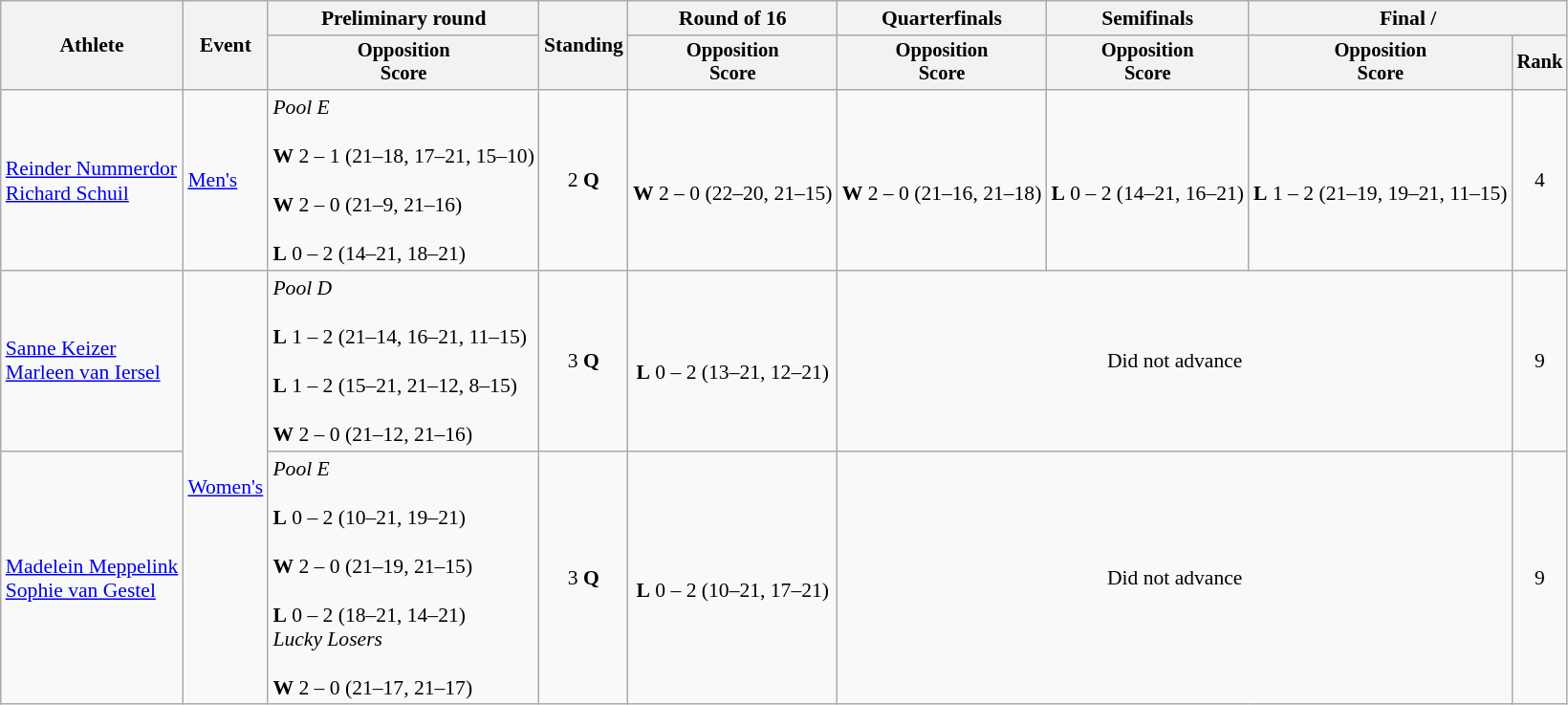<table class=wikitable style="font-size:90%">
<tr>
<th rowspan="2">Athlete</th>
<th rowspan="2">Event</th>
<th>Preliminary round</th>
<th rowspan="2">Standing</th>
<th>Round of 16</th>
<th>Quarterfinals</th>
<th>Semifinals</th>
<th colspan=2>Final / </th>
</tr>
<tr style="font-size:95%">
<th>Opposition<br>Score</th>
<th>Opposition<br>Score</th>
<th>Opposition<br>Score</th>
<th>Opposition<br>Score</th>
<th>Opposition<br>Score</th>
<th>Rank</th>
</tr>
<tr align=center>
<td align=left><a href='#'>Reinder Nummerdor</a><br><a href='#'>Richard Schuil</a></td>
<td align=left><a href='#'>Men's</a></td>
<td align=left><em>Pool E</em><br><br><strong>W</strong> 2 – 1 (21–18, 17–21, 15–10)<br><br><strong>W</strong> 2 – 0 (21–9, 21–16)<br><br><strong>L</strong> 0 – 2 (14–21, 18–21)</td>
<td>2 <strong>Q</strong></td>
<td><br><strong>W</strong> 2 – 0 (22–20, 21–15)</td>
<td><br><strong>W</strong> 2 – 0 (21–16, 21–18)</td>
<td><br><strong>L</strong> 0 – 2 (14–21, 16–21)</td>
<td><br><strong>L</strong> 1 – 2 (21–19, 19–21, 11–15)</td>
<td>4</td>
</tr>
<tr align=center>
<td align=left><a href='#'>Sanne Keizer</a><br><a href='#'>Marleen van Iersel</a></td>
<td align=left rowspan=2><a href='#'>Women's</a></td>
<td align=left><em>Pool D</em><br><br><strong>L</strong> 1 – 2 (21–14, 16–21, 11–15)<br><br><strong>L</strong> 1 – 2 (15–21, 21–12, 8–15)<br><br><strong>W</strong> 2 – 0 (21–12, 21–16)</td>
<td>3 <strong>Q</strong></td>
<td><br><strong>L</strong> 0 – 2 (13–21, 12–21)</td>
<td colspan=3>Did not advance</td>
<td>9</td>
</tr>
<tr align=center>
<td align=left><a href='#'>Madelein Meppelink</a><br><a href='#'>Sophie van Gestel</a></td>
<td align=left><em>Pool E</em><br><br><strong>L</strong> 0 – 2 (10–21, 19–21)<br><br><strong>W</strong> 2 – 0 (21–19, 21–15)<br><br><strong>L</strong> 0 – 2 (18–21, 14–21)<br><em>Lucky Losers</em><br><br><strong>W</strong> 2 – 0 (21–17, 21–17)</td>
<td>3 <strong>Q</strong></td>
<td><br><strong>L</strong> 0 – 2 (10–21, 17–21)</td>
<td colspan=3>Did not advance</td>
<td>9</td>
</tr>
</table>
